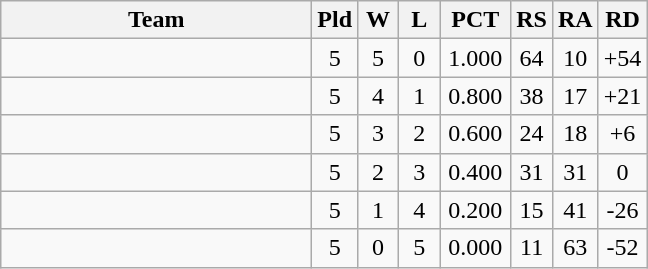<table class=wikitable style="text-align:center">
<tr>
<th width=200>Team</th>
<th width=20>Pld</th>
<th width=20>W</th>
<th width=20>L</th>
<th width=40>PCT</th>
<th width=20>RS</th>
<th width=20>RA</th>
<th width=20>RD</th>
</tr>
<tr>
<td align=left><strong></strong></td>
<td>5</td>
<td>5</td>
<td>0</td>
<td>1.000</td>
<td>64</td>
<td>10</td>
<td>+54</td>
</tr>
<tr>
<td align=left><strong></strong></td>
<td>5</td>
<td>4</td>
<td>1</td>
<td>0.800</td>
<td>38</td>
<td>17</td>
<td>+21</td>
</tr>
<tr>
<td align=left><strong></strong></td>
<td>5</td>
<td>3</td>
<td>2</td>
<td>0.600</td>
<td>24</td>
<td>18</td>
<td>+6</td>
</tr>
<tr>
<td align=left><strong></strong></td>
<td>5</td>
<td>2</td>
<td>3</td>
<td>0.400</td>
<td>31</td>
<td>31</td>
<td>0</td>
</tr>
<tr>
<td align=left></td>
<td>5</td>
<td>1</td>
<td>4</td>
<td>0.200</td>
<td>15</td>
<td>41</td>
<td>-26</td>
</tr>
<tr>
<td align=left></td>
<td>5</td>
<td>0</td>
<td>5</td>
<td>0.000</td>
<td>11</td>
<td>63</td>
<td>-52</td>
</tr>
</table>
